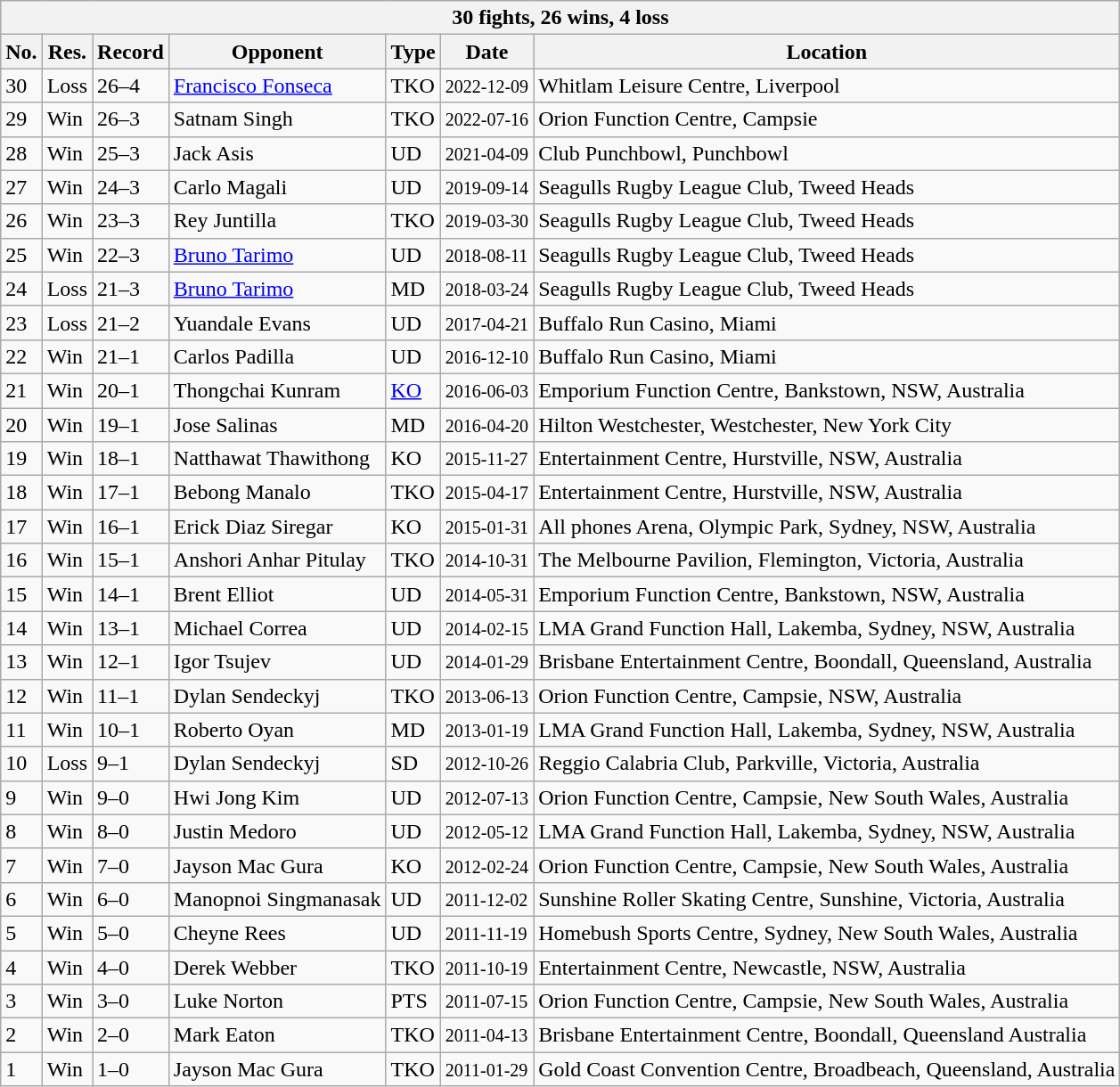<table class="wikitable">
<tr>
<th colspan="7">30 fights, 26 wins, 4 loss</th>
</tr>
<tr>
<th>No.</th>
<th>Res.</th>
<th>Record</th>
<th>Opponent</th>
<th>Type</th>
<th>Date</th>
<th>Location</th>
</tr>
<tr>
<td>30</td>
<td>Loss</td>
<td>26–4</td>
<td><a href='#'>Francisco Fonseca</a></td>
<td>TKO</td>
<td><small>2022-12-09</small></td>
<td>Whitlam Leisure Centre, Liverpool</td>
</tr>
<tr>
<td>29</td>
<td>Win</td>
<td>26–3</td>
<td>Satnam Singh</td>
<td>TKO</td>
<td><small>2022-07-16</small></td>
<td>Orion Function Centre, Campsie</td>
</tr>
<tr>
<td>28</td>
<td>Win</td>
<td>25–3</td>
<td>Jack Asis</td>
<td>UD</td>
<td><small>2021-04-09</small></td>
<td>Club Punchbowl, Punchbowl</td>
</tr>
<tr>
<td>27</td>
<td>Win</td>
<td>24–3</td>
<td>Carlo Magali</td>
<td>UD</td>
<td><small>2019-09-14</small></td>
<td>Seagulls Rugby League Club, Tweed Heads</td>
</tr>
<tr>
<td>26</td>
<td>Win</td>
<td>23–3</td>
<td>Rey Juntilla</td>
<td>TKO</td>
<td><small>2019-03-30</small></td>
<td>Seagulls Rugby League Club, Tweed Heads</td>
</tr>
<tr>
<td>25</td>
<td>Win</td>
<td>22–3</td>
<td><a href='#'>Bruno Tarimo</a></td>
<td>UD</td>
<td><small>2018-08-11</small></td>
<td>Seagulls Rugby League Club, Tweed Heads</td>
</tr>
<tr>
<td>24</td>
<td>Loss</td>
<td>21–3</td>
<td><a href='#'>Bruno Tarimo</a></td>
<td>MD</td>
<td><small>2018-03-24</small></td>
<td>Seagulls Rugby League Club, Tweed Heads</td>
</tr>
<tr>
<td>23</td>
<td>Loss</td>
<td>21–2</td>
<td>Yuandale Evans</td>
<td>UD</td>
<td><small>2017-04-21</small></td>
<td>Buffalo Run Casino, Miami</td>
</tr>
<tr>
<td>22</td>
<td>Win</td>
<td>21–1</td>
<td>Carlos Padilla</td>
<td>UD</td>
<td><small>2016-12-10</small></td>
<td>Buffalo Run Casino, Miami</td>
</tr>
<tr>
<td>21</td>
<td>Win</td>
<td>20–1</td>
<td>Thongchai Kunram</td>
<td><a href='#'>KO</a></td>
<td><small>2016-06-03</small></td>
<td>Emporium Function Centre, Bankstown, NSW, Australia</td>
</tr>
<tr>
<td>20</td>
<td>Win</td>
<td>19–1</td>
<td>Jose Salinas</td>
<td>MD</td>
<td><small>2016-04-20</small></td>
<td>Hilton Westchester, Westchester, New York City</td>
</tr>
<tr>
<td>19</td>
<td>Win</td>
<td>18–1</td>
<td>Natthawat Thawithong</td>
<td>KO</td>
<td><small>2015-11-27</small></td>
<td>Entertainment Centre, Hurstville, NSW, Australia</td>
</tr>
<tr>
<td>18</td>
<td>Win</td>
<td>17–1</td>
<td>Bebong Manalo</td>
<td>TKO</td>
<td><small>2015-04-17</small></td>
<td>Entertainment Centre, Hurstville, NSW, Australia</td>
</tr>
<tr>
<td>17</td>
<td>Win</td>
<td>16–1</td>
<td>Erick Diaz Siregar</td>
<td>KO</td>
<td><small>2015-01-31</small></td>
<td>All phones Arena, Olympic Park, Sydney, NSW, Australia</td>
</tr>
<tr>
<td>16</td>
<td>Win</td>
<td>15–1</td>
<td>Anshori Anhar Pitulay</td>
<td>TKO</td>
<td><small>2014-10-31</small></td>
<td>The Melbourne Pavilion, Flemington, Victoria, Australia</td>
</tr>
<tr>
<td>15</td>
<td>Win</td>
<td>14–1</td>
<td>Brent Elliot</td>
<td>UD</td>
<td><small>2014-05-31</small></td>
<td>Emporium Function Centre, Bankstown, NSW, Australia</td>
</tr>
<tr>
<td>14</td>
<td>Win</td>
<td>13–1</td>
<td>Michael Correa</td>
<td>UD</td>
<td><small>2014-02-15</small></td>
<td>LMA Grand Function Hall, Lakemba, Sydney, NSW, Australia</td>
</tr>
<tr>
<td>13</td>
<td>Win</td>
<td>12–1</td>
<td>Igor Tsujev</td>
<td>UD</td>
<td><small>2014-01-29</small></td>
<td>Brisbane Entertainment Centre, Boondall, Queensland, Australia</td>
</tr>
<tr>
<td>12</td>
<td>Win</td>
<td>11–1</td>
<td>Dylan Sendeckyj</td>
<td>TKO</td>
<td><small>2013-06-13</small></td>
<td>Orion Function Centre, Campsie, NSW, Australia</td>
</tr>
<tr>
<td>11</td>
<td>Win</td>
<td>10–1</td>
<td>Roberto Oyan</td>
<td>MD</td>
<td><small>2013-01-19</small></td>
<td>LMA Grand Function Hall, Lakemba, Sydney, NSW, Australia</td>
</tr>
<tr>
<td>10</td>
<td>Loss</td>
<td>9–1</td>
<td>Dylan Sendeckyj</td>
<td>SD</td>
<td><small>2012-10-26</small></td>
<td>Reggio Calabria Club, Parkville, Victoria, Australia</td>
</tr>
<tr>
<td>9</td>
<td>Win</td>
<td>9–0</td>
<td>Hwi Jong Kim</td>
<td>UD</td>
<td><small>2012-07-13</small></td>
<td>Orion Function Centre, Campsie, New South Wales, Australia</td>
</tr>
<tr>
<td>8</td>
<td>Win</td>
<td>8–0</td>
<td>Justin Medoro</td>
<td>UD</td>
<td><small>2012-05-12</small></td>
<td>LMA Grand Function Hall, Lakemba, Sydney, NSW, Australia</td>
</tr>
<tr>
<td>7</td>
<td>Win</td>
<td>7–0</td>
<td>Jayson Mac Gura</td>
<td>KO</td>
<td><small>2012-02-24</small></td>
<td>Orion Function Centre, Campsie, New South Wales, Australia</td>
</tr>
<tr>
<td>6</td>
<td>Win</td>
<td>6–0</td>
<td>Manopnoi Singmanasak</td>
<td>UD</td>
<td><small>2011-12-02</small></td>
<td>Sunshine Roller Skating Centre, Sunshine, Victoria, Australia</td>
</tr>
<tr>
<td>5</td>
<td>Win</td>
<td>5–0</td>
<td>Cheyne Rees</td>
<td>UD</td>
<td><small>2011-11-19</small></td>
<td>Homebush Sports Centre, Sydney, New South Wales, Australia</td>
</tr>
<tr>
<td>4</td>
<td>Win</td>
<td>4–0</td>
<td>Derek Webber</td>
<td>TKO</td>
<td><small>2011-10-19</small></td>
<td>Entertainment Centre, Newcastle, NSW, Australia</td>
</tr>
<tr>
<td>3</td>
<td>Win</td>
<td>3–0</td>
<td>Luke Norton</td>
<td>PTS</td>
<td><small>2011-07-15</small></td>
<td>Orion Function Centre, Campsie, New South Wales, Australia</td>
</tr>
<tr>
<td>2</td>
<td>Win</td>
<td>2–0</td>
<td>Mark Eaton</td>
<td>TKO</td>
<td><small>2011-04-13</small></td>
<td>Brisbane Entertainment Centre, Boondall, Queensland Australia</td>
</tr>
<tr>
<td>1</td>
<td>Win</td>
<td>1–0</td>
<td>Jayson Mac Gura</td>
<td>TKO</td>
<td><small>2011-01-29</small></td>
<td>Gold Coast Convention Centre, Broadbeach, Queensland, Australia</td>
</tr>
</table>
